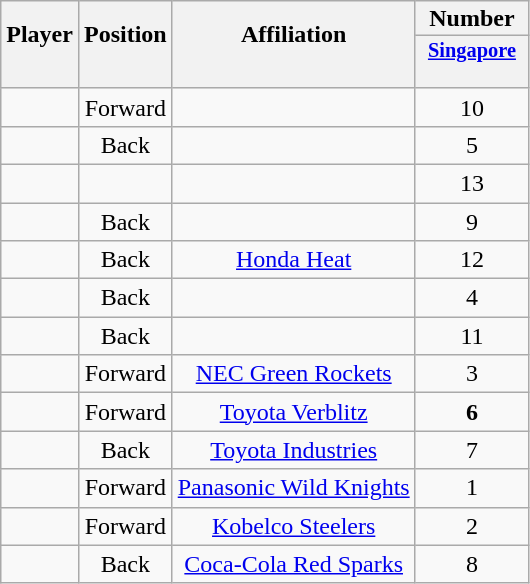<table class="wikitable sortable" style="text-align:center;">
<tr>
<th rowspan=2 style="border-bottom:0px;">Player</th>
<th rowspan=2 style="border-bottom:0px;">Position</th>
<th rowspan=2 style="border-bottom:0px;">Affiliation</th>
<th colspan=1 style="padding:2px;">Number</th>
</tr>
<tr>
<th valign=top style="width:5.2em; border-bottom:0px; padding:2px; font-size:85%;"><a href='#'>Singapore</a></th>
</tr>
<tr style="line-height:8px;">
<th style="border-top:0px;"> </th>
<th style="border-top:0px;"></th>
<th style="border-top:0px;"></th>
<th data-sort-type="number" style="border-top:0px;"></th>
</tr>
<tr>
<td align=left></td>
<td>Forward</td>
<td></td>
<td>10</td>
</tr>
<tr>
<td align=left></td>
<td>Back</td>
<td></td>
<td>5</td>
</tr>
<tr>
<td align=left></td>
<td></td>
<td></td>
<td>13</td>
</tr>
<tr>
<td align=left></td>
<td>Back</td>
<td></td>
<td>9</td>
</tr>
<tr>
<td align=left></td>
<td>Back</td>
<td><a href='#'>Honda Heat</a></td>
<td>12</td>
</tr>
<tr>
<td align=left></td>
<td>Back</td>
<td></td>
<td>4</td>
</tr>
<tr>
<td align=left></td>
<td>Back</td>
<td></td>
<td>11</td>
</tr>
<tr>
<td align=left></td>
<td>Forward</td>
<td><a href='#'>NEC Green Rockets</a></td>
<td>3</td>
</tr>
<tr>
<td align=left></td>
<td>Forward</td>
<td><a href='#'>Toyota Verblitz</a></td>
<td><strong>6</strong></td>
</tr>
<tr>
<td align=left></td>
<td>Back</td>
<td><a href='#'>Toyota Industries</a></td>
<td>7</td>
</tr>
<tr>
<td align=left></td>
<td>Forward</td>
<td><a href='#'>Panasonic Wild Knights</a></td>
<td>1</td>
</tr>
<tr>
<td align=left></td>
<td>Forward</td>
<td><a href='#'>Kobelco Steelers</a></td>
<td>2</td>
</tr>
<tr>
<td align=left></td>
<td>Back</td>
<td><a href='#'>Coca-Cola Red Sparks</a></td>
<td>8</td>
</tr>
</table>
